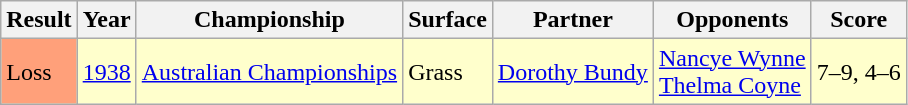<table class="sortable wikitable">
<tr>
<th>Result</th>
<th>Year</th>
<th>Championship</th>
<th>Surface</th>
<th>Partner</th>
<th>Opponents</th>
<th class="unsortable">Score</th>
</tr>
<tr style="background:#ffc;">
<td style="background:#ffa07a;">Loss</td>
<td><a href='#'>1938</a></td>
<td><a href='#'>Australian Championships</a></td>
<td>Grass</td>
<td> <a href='#'>Dorothy Bundy</a></td>
<td> <a href='#'>Nancye Wynne</a> <br>  <a href='#'>Thelma Coyne</a></td>
<td>7–9, 4–6</td>
</tr>
</table>
